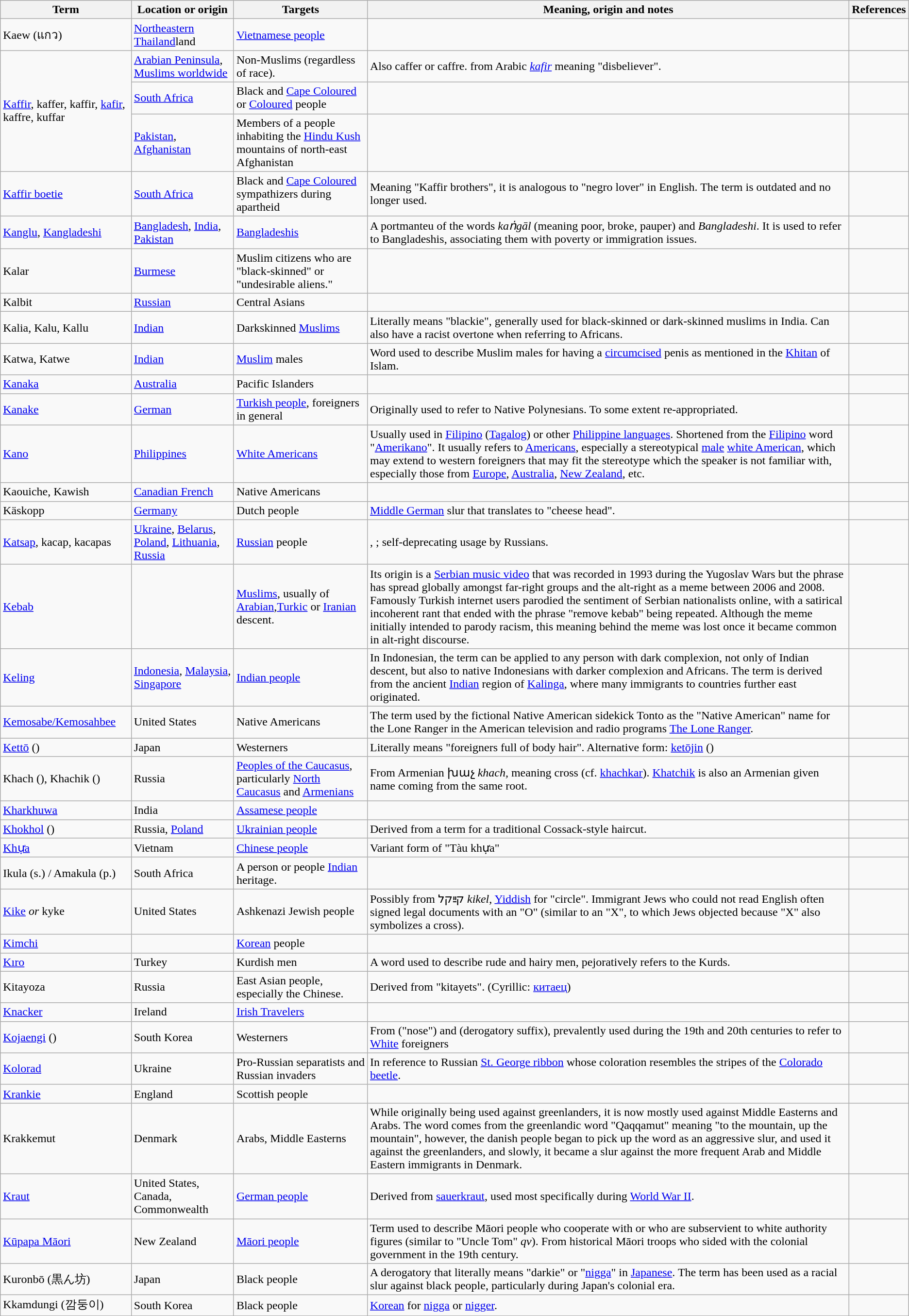<table class="wikitable">
<tr>
<th>Term</th>
<th>Location or origin</th>
<th>Targets</th>
<th>Meaning, origin and notes</th>
<th>References</th>
</tr>
<tr>
<td>Kaew (แกว)</td>
<td><a href='#'>Northeastern Thailand</a>land</td>
<td><a href='#'>Vietnamese people</a></td>
<td></td>
<td></td>
</tr>
<tr>
<td rowspan="3"><a href='#'>Kaffir</a>, kaffer, kaffir, <a href='#'>kafir</a>, kaffre, kuffar</td>
<td><a href='#'>Arabian Peninsula</a>, <a href='#'>Muslims worldwide</a></td>
<td>Non-Muslims (regardless of race).</td>
<td>Also caffer or caffre. from Arabic <em><a href='#'>kafir</a></em> meaning "disbeliever".</td>
<td></td>
</tr>
<tr>
<td><a href='#'>South Africa</a></td>
<td>Black and <a href='#'>Cape Coloured</a> or <a href='#'>Coloured</a> people</td>
<td></td>
<td></td>
</tr>
<tr>
<td><a href='#'>Pakistan</a>, <a href='#'>Afghanistan</a></td>
<td>Members of a people inhabiting the <a href='#'>Hindu Kush</a> mountains of north-east Afghanistan</td>
<td></td>
<td></td>
</tr>
<tr>
<td><a href='#'>Kaffir boetie</a></td>
<td><a href='#'>South Africa</a></td>
<td>Black and <a href='#'>Cape Coloured</a> sympathizers during apartheid</td>
<td>Meaning "Kaffir brothers", it is analogous to "negro lover" in English. The term is outdated and no longer used.</td>
<td></td>
</tr>
<tr>
<td><a href='#'>Kanglu</a>, <a href='#'>Kangladeshi</a></td>
<td><a href='#'>Bangladesh</a>, <a href='#'>India</a>, <a href='#'>Pakistan</a></td>
<td><a href='#'>Bangladeshis</a></td>
<td>A portmanteu of the words <em>kaṅgāl</em> (meaning poor, broke, pauper) and <em>Bangladeshi</em>. It is used to refer to Bangladeshis, associating them with poverty or immigration issues.</td>
<td></td>
</tr>
<tr>
<td>Kalar</td>
<td><a href='#'>Burmese</a></td>
<td>Muslim citizens who are "black-skinned" or "undesirable aliens."</td>
<td></td>
<td></td>
</tr>
<tr>
<td>Kalbit</td>
<td><a href='#'>Russian</a></td>
<td>Central Asians</td>
<td></td>
<td></td>
</tr>
<tr>
<td>Kalia, Kalu, Kallu</td>
<td><a href='#'>Indian</a></td>
<td>Darkskinned <a href='#'>Muslims</a></td>
<td>Literally means "blackie", generally used for black-skinned or dark-skinned muslims in India. Can also have a racist overtone when referring to Africans.</td>
<td></td>
</tr>
<tr>
<td>Katwa, Katwe</td>
<td><a href='#'>Indian</a></td>
<td><a href='#'>Muslim</a> males</td>
<td>Word used to describe Muslim males for having a <a href='#'>circumcised</a> penis as mentioned in the <a href='#'>Khitan</a> of Islam.</td>
<td></td>
</tr>
<tr>
<td><a href='#'>Kanaka</a></td>
<td><a href='#'>Australia</a></td>
<td>Pacific Islanders</td>
<td></td>
<td></td>
</tr>
<tr>
<td><a href='#'>Kanake</a></td>
<td><a href='#'>German</a></td>
<td><a href='#'>Turkish people</a>, foreigners in general</td>
<td>Originally used to refer to Native Polynesians. To some extent re-appropriated.</td>
<td></td>
</tr>
<tr>
<td><a href='#'>Kano</a></td>
<td><a href='#'>Philippines</a></td>
<td><a href='#'>White Americans</a></td>
<td>Usually used in <a href='#'>Filipino</a> (<a href='#'>Tagalog</a>) or other <a href='#'>Philippine languages</a>. Shortened from the <a href='#'>Filipino</a> word "<a href='#'>Amerikano</a>". It usually refers to <a href='#'>Americans</a>, especially a stereotypical <a href='#'>male</a> <a href='#'>white American</a>, which may extend to western foreigners that may fit the stereotype which the speaker is not familiar with, especially those from <a href='#'>Europe</a>, <a href='#'>Australia</a>, <a href='#'>New Zealand</a>, etc.</td>
<td></td>
</tr>
<tr>
<td>Kaouiche, Kawish</td>
<td><a href='#'>Canadian French</a></td>
<td>Native Americans</td>
<td></td>
<td></td>
</tr>
<tr>
<td>Käskopp</td>
<td><a href='#'>Germany</a></td>
<td>Dutch people</td>
<td><a href='#'>Middle German</a> slur that translates to "cheese head".</td>
<td></td>
</tr>
<tr>
<td><a href='#'>Katsap</a>, kacap, kacapas</td>
<td><a href='#'>Ukraine</a>, <a href='#'>Belarus</a>, <a href='#'>Poland</a>, <a href='#'>Lithuania</a>, <a href='#'>Russia</a></td>
<td><a href='#'>Russian</a> people</td>
<td>, ; self-deprecating usage by Russians.</td>
<td></td>
</tr>
<tr>
<td><a href='#'>Kebab</a></td>
<td></td>
<td><a href='#'>Muslims</a>, usually of <a href='#'>Arabian</a>,<a href='#'>Turkic</a> or <a href='#'>Iranian</a> descent.</td>
<td>Its origin is a <a href='#'>Serbian music video</a> that was recorded in 1993 during the Yugoslav Wars but the phrase has spread globally amongst far-right groups and the alt-right as a meme between 2006 and 2008. Famously Turkish internet users parodied the sentiment of Serbian nationalists online, with a satirical incoherent rant that ended with the phrase "remove kebab" being repeated. Although the meme initially intended to parody racism, this meaning behind the meme was lost once it became common in alt-right discourse.</td>
<td></td>
</tr>
<tr>
<td><a href='#'>Keling</a></td>
<td><a href='#'>Indonesia</a>, <a href='#'>Malaysia</a>, <a href='#'>Singapore</a></td>
<td><a href='#'>Indian people</a></td>
<td>In Indonesian, the term can be applied to any person with dark complexion, not only of Indian descent, but also to native Indonesians with darker complexion and Africans. The term is derived from the ancient <a href='#'>Indian</a> region of <a href='#'>Kalinga</a>, where many immigrants to countries further east originated.</td>
<td></td>
</tr>
<tr>
<td><a href='#'>Kemosabe/Kemosahbee</a></td>
<td>United States</td>
<td>Native Americans</td>
<td>The term used by the fictional Native American sidekick Tonto as the "Native American" name for the Lone Ranger in the American television and radio programs <a href='#'>The Lone Ranger</a>.</td>
<td></td>
</tr>
<tr>
<td><a href='#'>Kettō</a> ()</td>
<td>Japan</td>
<td>Westerners</td>
<td>Literally means "foreigners full of body hair". Alternative form: <a href='#'>ketōjin</a> ()</td>
<td></td>
</tr>
<tr>
<td>Khach (), Khachik ()</td>
<td>Russia</td>
<td><a href='#'>Peoples of the Caucasus</a>, particularly <a href='#'>North Caucasus</a> and <a href='#'>Armenians</a></td>
<td>From Armenian խաչ <em>khach,</em> meaning cross (cf. <a href='#'>khachkar</a>). <a href='#'>Khatchik</a> is also an Armenian given name coming from the same root.</td>
<td></td>
</tr>
<tr>
<td><a href='#'>Kharkhuwa</a></td>
<td>India</td>
<td><a href='#'>Assamese people</a></td>
<td></td>
<td></td>
</tr>
<tr>
<td><a href='#'>Khokhol</a> ()</td>
<td>Russia, <a href='#'>Poland</a></td>
<td><a href='#'>Ukrainian people</a></td>
<td>Derived from a term for a traditional Cossack-style haircut.</td>
<td></td>
</tr>
<tr>
<td><a href='#'>Khựa</a></td>
<td>Vietnam</td>
<td><a href='#'>Chinese people</a></td>
<td>Variant form of "Tàu khựa"</td>
<td></td>
</tr>
<tr>
<td>Ikula (s.) / Amakula (p.)</td>
<td>South Africa</td>
<td>A person or people <a href='#'>Indian</a> heritage.</td>
<td></td>
<td></td>
</tr>
<tr>
<td><a href='#'>Kike</a> <em>or</em> kyke</td>
<td>United States</td>
<td>Ashkenazi Jewish people</td>
<td>Possibly from קײַקל <em>kikel</em>, <a href='#'>Yiddish</a> for "circle". Immigrant Jews who could not read English often signed legal documents with an "O" (similar to an "X", to which Jews objected because "X" also symbolizes a cross).</td>
<td></td>
</tr>
<tr>
<td><a href='#'>Kimchi</a></td>
<td></td>
<td><a href='#'>Korean</a> people</td>
<td></td>
<td></td>
</tr>
<tr>
<td><a href='#'>Kıro</a></td>
<td>Turkey</td>
<td>Kurdish men</td>
<td>A word used to describe rude and hairy men, pejoratively refers to the Kurds.</td>
<td></td>
</tr>
<tr>
<td>Kitayoza </td>
<td>Russia</td>
<td>East Asian people, especially the Chinese.</td>
<td>Derived from "kitayets". (Cyrillic: <a href='#'>китаец</a>)</td>
<td></td>
</tr>
<tr>
<td><a href='#'>Knacker</a></td>
<td>Ireland</td>
<td><a href='#'>Irish Travelers</a></td>
<td></td>
<td></td>
</tr>
<tr>
<td><a href='#'>Kojaengi</a> ()</td>
<td>South Korea</td>
<td>Westerners</td>
<td>From  ("nose") and  (derogatory suffix), prevalently used during the 19th and 20th centuries to refer to <a href='#'>White</a> foreigners</td>
<td></td>
</tr>
<tr>
<td><a href='#'>Kolorad</a></td>
<td>Ukraine</td>
<td>Pro-Russian separatists and Russian invaders</td>
<td>In reference to Russian <a href='#'>St. George ribbon</a> whose coloration resembles the stripes of the <a href='#'>Colorado beetle</a>.</td>
<td></td>
</tr>
<tr>
<td><a href='#'>Krankie</a></td>
<td>England</td>
<td>Scottish people</td>
<td></td>
<td></td>
</tr>
<tr>
<td>Krakkemut</td>
<td>Denmark</td>
<td>Arabs, Middle Easterns</td>
<td>While originally being used against greenlanders, it is now mostly used against Middle Easterns and Arabs. The word comes from the greenlandic word "Qaqqamut" meaning "to the mountain, up the mountain", however, the danish people began to pick up the word as an aggressive slur, and used it against the greenlanders, and slowly, it became a slur against the more frequent Arab and Middle Eastern immigrants in Denmark.</td>
<td></td>
</tr>
<tr>
<td><a href='#'>Kraut</a></td>
<td>United States, Canada,  Commonwealth</td>
<td><a href='#'>German people</a></td>
<td>Derived from <a href='#'>sauerkraut</a>, used most specifically during <a href='#'>World War II</a>.</td>
<td></td>
</tr>
<tr>
<td><a href='#'>Kūpapa Māori</a></td>
<td>New Zealand</td>
<td><a href='#'>Māori people</a></td>
<td>Term used to describe Māori people who cooperate with or who are subservient to white authority figures (similar to "Uncle Tom" <em>qv</em>). From historical Māori troops who sided with the colonial government in the 19th century.</td>
<td></td>
</tr>
<tr>
<td>Kuronbō (黒ん坊)</td>
<td>Japan</td>
<td>Black people</td>
<td>A derogatory that literally means "darkie" or "<a href='#'>nigga</a>" in <a href='#'>Japanese</a>. The term has been used as a racial slur against black people, particularly during Japan's colonial era.</td>
<td></td>
</tr>
<tr>
<td>Kkamdungi (깜둥이)</td>
<td>South Korea</td>
<td>Black people</td>
<td><a href='#'>Korean</a> for <a href='#'>nigga</a> or <a href='#'>nigger</a>.</td>
<td></td>
</tr>
</table>
